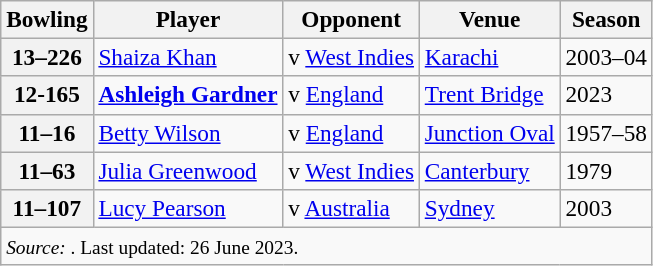<table class="wikitable" style="font-size:97%;">
<tr>
<th>Bowling</th>
<th>Player</th>
<th>Opponent</th>
<th>Venue</th>
<th>Season</th>
</tr>
<tr>
<th>13–226</th>
<td> <a href='#'>Shaiza Khan</a></td>
<td>v <a href='#'>West Indies</a></td>
<td><a href='#'>Karachi</a></td>
<td>2003–04</td>
</tr>
<tr>
<th>12-165</th>
<td> <strong><a href='#'>Ashleigh Gardner</a></strong></td>
<td>v <a href='#'>England</a></td>
<td><a href='#'>Trent Bridge</a></td>
<td>2023</td>
</tr>
<tr>
<th>11–16</th>
<td> <a href='#'>Betty Wilson</a></td>
<td>v <a href='#'>England</a></td>
<td><a href='#'>Junction Oval</a></td>
<td>1957–58</td>
</tr>
<tr>
<th>11–63</th>
<td> <a href='#'>Julia Greenwood</a></td>
<td>v <a href='#'>West Indies</a></td>
<td><a href='#'>Canterbury</a></td>
<td>1979</td>
</tr>
<tr>
<th>11–107</th>
<td> <a href='#'>Lucy Pearson</a></td>
<td>v <a href='#'>Australia</a></td>
<td><a href='#'>Sydney</a></td>
<td>2003</td>
</tr>
<tr>
<td colspan="6"><small><em>Source: </em>. Last updated: 26 June 2023.</small></td>
</tr>
</table>
